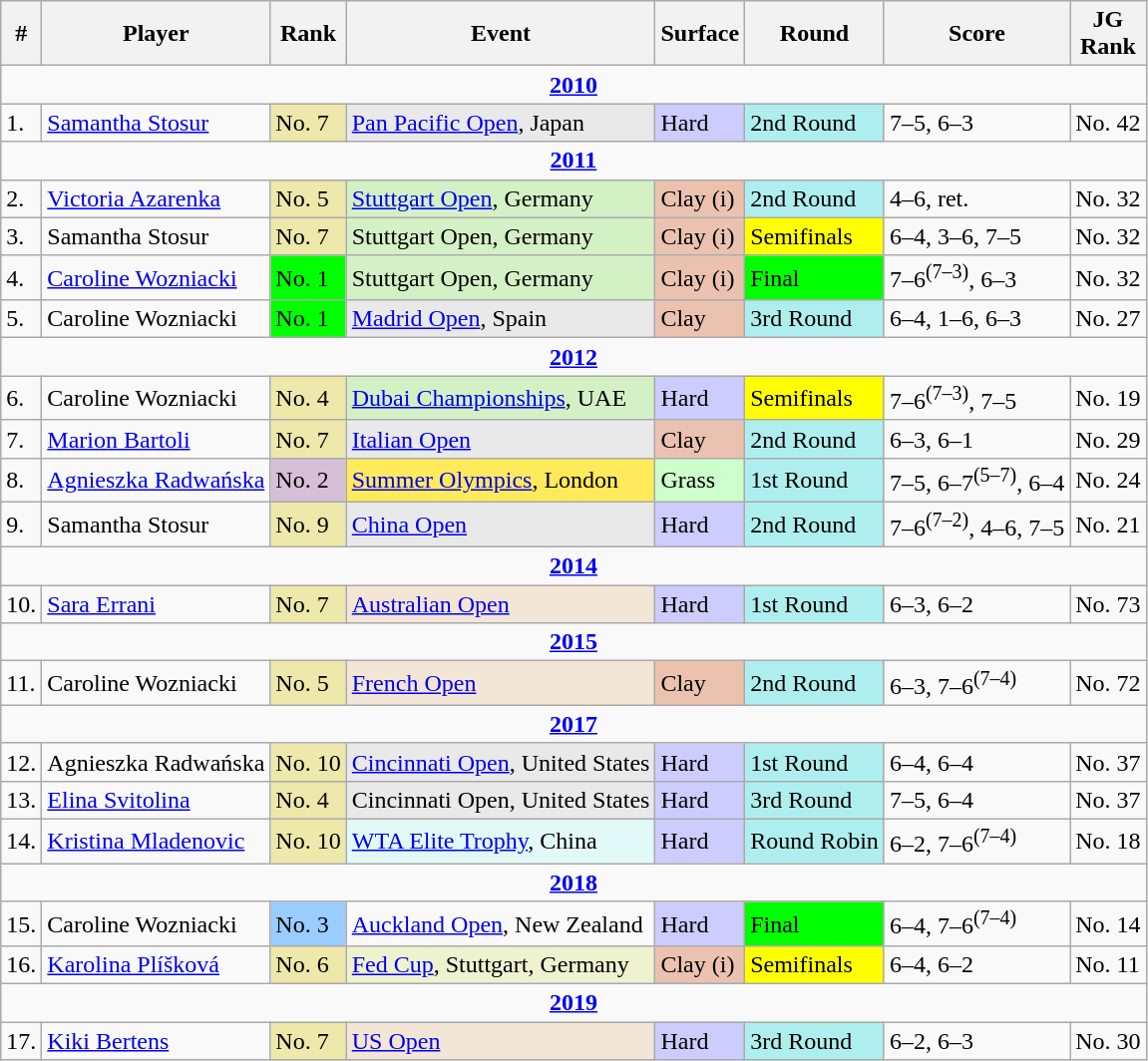<table class="wikitable sortable">
<tr>
<th>#</th>
<th>Player</th>
<th>Rank</th>
<th>Event</th>
<th>Surface</th>
<th>Round</th>
<th class="unsortable">Score</th>
<th>JG<br>Rank</th>
</tr>
<tr>
<td colspan=8 style=text-align:center><strong><a href='#'>2010</a></strong></td>
</tr>
<tr>
<td>1.</td>
<td> <a href='#'>Samantha Stosur</a></td>
<td bgcolor=eee8aa>No. 7</td>
<td bgcolor=e9e9e9><a href='#'>Pan Pacific Open</a>, Japan</td>
<td bgcolor=CCCCFF>Hard</td>
<td bgcolor=afeeee>2nd Round</td>
<td>7–5, 6–3</td>
<td>No. 42</td>
</tr>
<tr>
<td colspan=8 style=text-align:center><strong><a href='#'>2011</a></strong></td>
</tr>
<tr>
<td>2.</td>
<td> <a href='#'>Victoria Azarenka</a></td>
<td bgcolor=EEE8AA>No. 5</td>
<td bgcolor=d4f1c5><a href='#'>Stuttgart Open</a>, Germany</td>
<td bgcolor=EBC2AF>Clay (i)</td>
<td bgcolor=afeeee>2nd Round</td>
<td>4–6, ret.</td>
<td>No. 32</td>
</tr>
<tr>
<td>3.</td>
<td> Samantha Stosur</td>
<td bgcolor=EEE8AA>No. 7</td>
<td bgcolor=d4f1c5>Stuttgart Open, Germany</td>
<td bgcolor=EBC2AF>Clay (i)</td>
<td bgcolor=yellow>Semifinals</td>
<td>6–4, 3–6, 7–5</td>
<td>No. 32</td>
</tr>
<tr>
<td>4.</td>
<td> <a href='#'>Caroline Wozniacki</a></td>
<td bgcolor=lime>No. 1</td>
<td bgcolor=d4f1c5>Stuttgart Open, Germany</td>
<td bgcolor=EBC2AF>Clay (i)</td>
<td bgcolor=lime>Final</td>
<td>7–6<sup>(7–3)</sup>, 6–3</td>
<td>No. 32</td>
</tr>
<tr>
<td>5.</td>
<td> Caroline Wozniacki</td>
<td bgcolor=lime>No. 1</td>
<td bgcolor=e9e9e9><a href='#'>Madrid Open</a>, Spain</td>
<td bgcolor=ebc2af>Clay</td>
<td bgcolor=afeeee>3rd Round</td>
<td>6–4, 1–6, 6–3</td>
<td>No. 27</td>
</tr>
<tr>
<td colspan=8 style=text-align:center><strong><a href='#'>2012</a></strong></td>
</tr>
<tr>
<td>6.</td>
<td> Caroline Wozniacki</td>
<td bgcolor=EEE8AA>No. 4</td>
<td bgcolor=d4f1c5><a href='#'>Dubai Championships</a>, UAE</td>
<td bgcolor=CCCCFF>Hard</td>
<td bgcolor=yellow>Semifinals</td>
<td>7–6<sup>(7–3)</sup>, 7–5</td>
<td>No. 19</td>
</tr>
<tr>
<td>7.</td>
<td> <a href='#'>Marion Bartoli</a></td>
<td bgcolor=eee8aa>No. 7</td>
<td bgcolor=e9e9e9><a href='#'>Italian Open</a></td>
<td bgcolor=ebc2af>Clay</td>
<td bgcolor=afeeee>2nd Round</td>
<td>6–3, 6–1</td>
<td>No. 29</td>
</tr>
<tr>
<td>8.</td>
<td> <a href='#'>Agnieszka Radwańska</a></td>
<td bgcolor=thistle>No. 2</td>
<td bgcolor=FFEA5C><a href='#'>Summer Olympics</a>, London</td>
<td bgcolor=ccffcc>Grass</td>
<td bgcolor=afeeee>1st Round</td>
<td>7–5, 6–7<sup>(5–7)</sup>, 6–4</td>
<td>No. 24</td>
</tr>
<tr>
<td>9.</td>
<td> Samantha Stosur</td>
<td bgcolor=eee8aa>No. 9</td>
<td bgcolor=e9e9e9><a href='#'>China Open</a></td>
<td bgcolor=ccccff>Hard</td>
<td bgcolor=afeeee>2nd Round</td>
<td>7–6<sup>(7–2)</sup>, 4–6, 7–5</td>
<td>No. 21</td>
</tr>
<tr>
<td colspan=8 style=text-align:center><strong><a href='#'>2014</a></strong></td>
</tr>
<tr>
<td>10.</td>
<td> <a href='#'>Sara Errani</a></td>
<td bgcolor=EEE8AA>No. 7</td>
<td bgcolor=f3e6d7><a href='#'>Australian Open</a></td>
<td bgcolor=CCCCFF>Hard</td>
<td bgcolor=afeeee>1st Round</td>
<td>6–3, 6–2</td>
<td>No. 73</td>
</tr>
<tr>
<td colspan=8 style=text-align:center><strong><a href='#'>2015</a></strong></td>
</tr>
<tr>
<td>11.</td>
<td> Caroline Wozniacki</td>
<td bgcolor=EEE8AA>No. 5</td>
<td bgcolor=f3e6d7><a href='#'>French Open</a></td>
<td bgcolor=ebc2af>Clay</td>
<td bgcolor=afeeee>2nd Round</td>
<td>6–3, 7–6<sup>(7–4)</sup></td>
<td>No. 72</td>
</tr>
<tr>
<td colspan=8 style=text-align:center><strong><a href='#'>2017</a></strong></td>
</tr>
<tr>
<td>12.</td>
<td> Agnieszka Radwańska</td>
<td bgcolor=EEE8AA>No. 10</td>
<td bgcolor=e9e9e9><a href='#'>Cincinnati Open</a>, United States</td>
<td bgcolor=CCCCFF>Hard</td>
<td bgcolor=afeeee>1st Round</td>
<td>6–4, 6–4</td>
<td>No. 37</td>
</tr>
<tr>
<td>13.</td>
<td> <a href='#'>Elina Svitolina</a></td>
<td bgcolor=EEE8AA>No. 4</td>
<td bgcolor=e9e9e9>Cincinnati Open, United States</td>
<td bgcolor=CCCCFF>Hard</td>
<td bgcolor=afeeee>3rd Round</td>
<td>7–5, 6–4</td>
<td>No. 37</td>
</tr>
<tr>
<td>14.</td>
<td> <a href='#'>Kristina Mladenovic</a></td>
<td bgcolor=EEE8AA>No. 10</td>
<td bgcolor=E2FAF7><a href='#'>WTA Elite Trophy</a>, China</td>
<td bgcolor=CCCCFF>Hard</td>
<td bgcolor=afeeee>Round Robin</td>
<td>6–2, 7–6<sup>(7–4)</sup></td>
<td>No. 18</td>
</tr>
<tr>
<td colspan=8 style=text-align:center><strong><a href='#'>2018</a></strong></td>
</tr>
<tr>
<td>15.</td>
<td> Caroline Wozniacki</td>
<td bgcolor=99ccff>No. 3</td>
<td><a href='#'>Auckland Open</a>, New Zealand</td>
<td bgcolor=CCCCFF>Hard</td>
<td bgcolor=lime>Final</td>
<td>6–4, 7–6<sup>(7–4)</sup></td>
<td>No. 14</td>
</tr>
<tr>
<td>16.</td>
<td> <a href='#'>Karolina Plíšková</a></td>
<td bgcolor=eee8aa>No. 6</td>
<td bgcolor=eff2cf><a href='#'>Fed Cup</a>, Stuttgart, Germany</td>
<td bgcolor=EBC2AF>Clay (i)</td>
<td bgcolor=yellow>Semifinals</td>
<td>6–4, 6–2</td>
<td>No. 11</td>
</tr>
<tr>
<td colspan=8 style=text-align:center><strong><a href='#'>2019</a></strong></td>
</tr>
<tr>
<td>17.</td>
<td> <a href='#'>Kiki Bertens</a></td>
<td bgcolor=EEE8AA>No. 7</td>
<td bgcolor=f3e6d7><a href='#'>US Open</a></td>
<td bgcolor=CCCCFF>Hard</td>
<td bgcolor=afeeee>3rd Round</td>
<td>6–2, 6–3</td>
<td>No. 30</td>
</tr>
</table>
